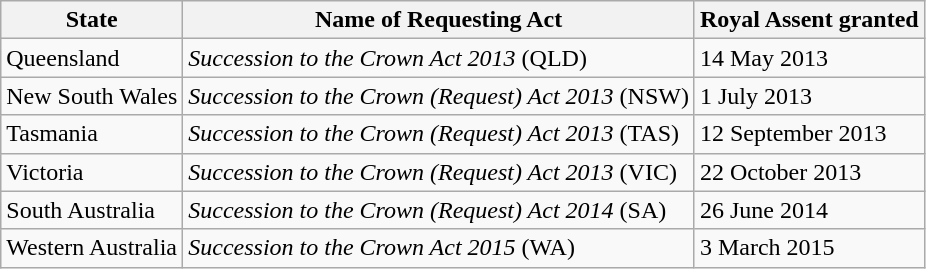<table class="wikitable">
<tr>
<th>State</th>
<th>Name of Requesting Act</th>
<th>Royal Assent granted</th>
</tr>
<tr>
<td>Queensland</td>
<td><em>Succession to the Crown Act 2013</em> (QLD)</td>
<td>14 May 2013</td>
</tr>
<tr>
<td>New South Wales</td>
<td><em>Succession to the Crown (Request) Act 2013</em> (NSW)</td>
<td>1 July 2013</td>
</tr>
<tr>
<td>Tasmania</td>
<td><em>Succession to the Crown (Request) Act 2013</em> (TAS)</td>
<td>12 September 2013</td>
</tr>
<tr>
<td>Victoria</td>
<td><em>Succession to the Crown (Request) Act 2013</em> (VIC)</td>
<td>22 October 2013</td>
</tr>
<tr>
<td>South Australia</td>
<td><em>Succession to the Crown (Request) Act 2014</em> (SA)</td>
<td>26 June 2014</td>
</tr>
<tr>
<td>Western Australia</td>
<td><em>Succession to the Crown Act 2015</em> (WA)</td>
<td>3 March 2015</td>
</tr>
</table>
